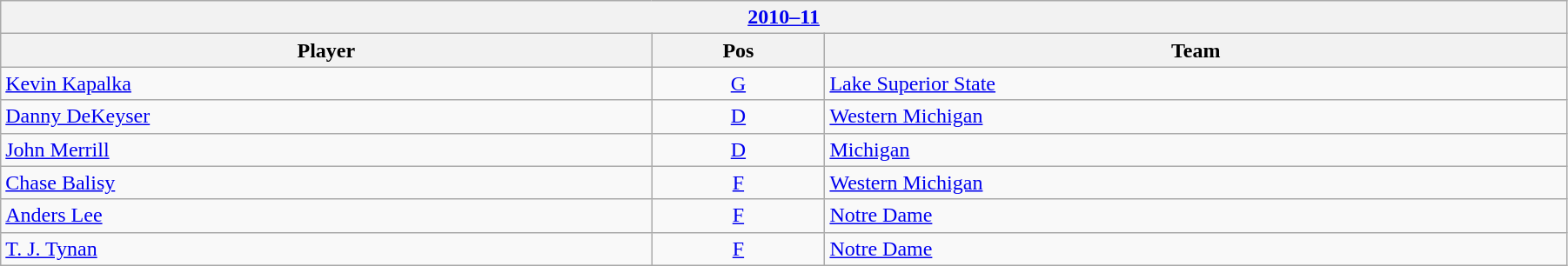<table class="wikitable" width=95%>
<tr>
<th colspan=3><a href='#'>2010–11</a></th>
</tr>
<tr>
<th>Player</th>
<th>Pos</th>
<th>Team</th>
</tr>
<tr>
<td><a href='#'>Kevin Kapalka</a></td>
<td style="text-align:center;"><a href='#'>G</a></td>
<td><a href='#'>Lake Superior State</a></td>
</tr>
<tr>
<td><a href='#'>Danny DeKeyser</a></td>
<td style="text-align:center;"><a href='#'>D</a></td>
<td><a href='#'>Western Michigan</a></td>
</tr>
<tr>
<td><a href='#'>John Merrill</a></td>
<td style="text-align:center;"><a href='#'>D</a></td>
<td><a href='#'>Michigan</a></td>
</tr>
<tr>
<td><a href='#'>Chase Balisy</a></td>
<td style="text-align:center;"><a href='#'>F</a></td>
<td><a href='#'>Western Michigan</a></td>
</tr>
<tr>
<td><a href='#'>Anders Lee</a></td>
<td style="text-align:center;"><a href='#'>F</a></td>
<td><a href='#'>Notre Dame</a></td>
</tr>
<tr>
<td><a href='#'>T. J. Tynan</a></td>
<td style="text-align:center;"><a href='#'>F</a></td>
<td><a href='#'>Notre Dame</a></td>
</tr>
</table>
